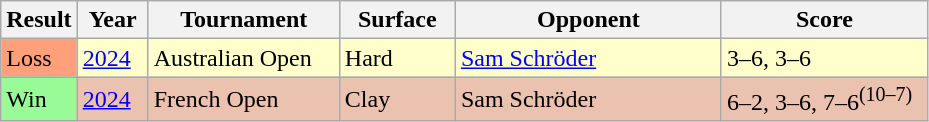<table class="sortable wikitable">
<tr>
<th>Result</th>
<th style="width:40px">Year</th>
<th style="width:120px">Tournament</th>
<th style="width:70px">Surface</th>
<th style="width:170px">Opponent</th>
<th style="width:130px" class="unsortable">Score</th>
</tr>
<tr style="background:#ffc;">
<td style="background:#ffa07a;">Loss</td>
<td><a href='#'>2024</a></td>
<td>Australian Open</td>
<td>Hard</td>
<td> <a href='#'>Sam Schröder</a></td>
<td>3–6, 3–6</td>
</tr>
<tr style="background:#ebc2af;">
<td style="background:#98fb98;">Win</td>
<td><a href='#'>2024</a></td>
<td>French Open</td>
<td>Clay</td>
<td> Sam Schröder</td>
<td>6–2, 3–6, 7–6<sup>(10–7)</sup></td>
</tr>
</table>
